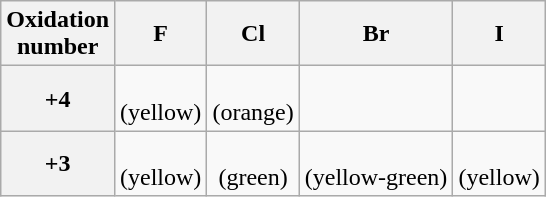<table Class = "wikitable" style ="float:right; text-align: center; text-size:90%">
<tr>
<th>Oxidation <br>number</th>
<th>F</th>
<th>Cl</th>
<th>Br</th>
<th>I</th>
</tr>
<tr>
<th>+4</th>
<td><br> (yellow)</td>
<td><br>(orange)</td>
<td></td>
<td></td>
</tr>
<tr>
<th>+3</th>
<td><br> (yellow)</td>
<td><br> (green)<br></td>
<td><br>(yellow-green)</td>
<td><br> (yellow)</td>
</tr>
</table>
